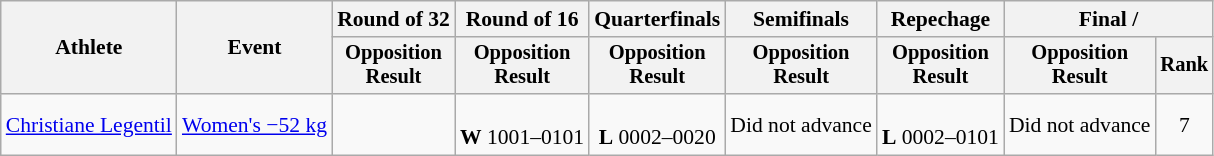<table class="wikitable" style="font-size:90%">
<tr>
<th rowspan=2>Athlete</th>
<th rowspan=2>Event</th>
<th>Round of 32</th>
<th>Round of 16</th>
<th>Quarterfinals</th>
<th>Semifinals</th>
<th>Repechage</th>
<th colspan=2>Final / </th>
</tr>
<tr style="font-size:95%">
<th>Opposition<br>Result</th>
<th>Opposition<br>Result</th>
<th>Opposition<br>Result</th>
<th>Opposition<br>Result</th>
<th>Opposition<br>Result</th>
<th>Opposition<br>Result</th>
<th>Rank</th>
</tr>
<tr align=center>
<td align=left><a href='#'>Christiane Legentil</a></td>
<td align=left><a href='#'>Women's −52 kg</a></td>
<td></td>
<td><br><strong>W</strong> 1001–0101</td>
<td><br> <strong>L</strong> 0002–0020</td>
<td>Did not advance</td>
<td><br> <strong>L</strong> 0002–0101</td>
<td>Did not advance</td>
<td>7</td>
</tr>
</table>
